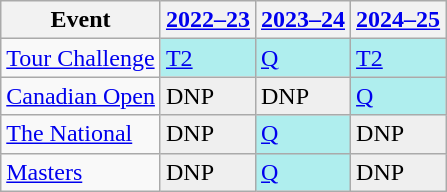<table class="wikitable" border="1">
<tr>
<th>Event</th>
<th><a href='#'>2022–23</a></th>
<th><a href='#'>2023–24</a></th>
<th><a href='#'>2024–25</a></th>
</tr>
<tr>
<td><a href='#'>Tour Challenge</a></td>
<td style="background:#afeeee;"><a href='#'>T2</a></td>
<td style="background:#afeeee;"><a href='#'>Q</a></td>
<td style="background:#afeeee;"><a href='#'>T2</a></td>
</tr>
<tr>
<td><a href='#'>Canadian Open</a></td>
<td style="background:#EFEFEF;">DNP</td>
<td style="background:#EFEFEF;">DNP</td>
<td style="background:#afeeee;"><a href='#'>Q</a></td>
</tr>
<tr>
<td><a href='#'>The National</a></td>
<td style="background:#EFEFEF;">DNP</td>
<td style="background:#afeeee;"><a href='#'>Q</a></td>
<td style="background:#EFEFEF;">DNP</td>
</tr>
<tr>
<td><a href='#'>Masters</a></td>
<td style="background:#EFEFEF;">DNP</td>
<td style="background:#afeeee;"><a href='#'>Q</a></td>
<td style="background:#EFEFEF;">DNP</td>
</tr>
</table>
